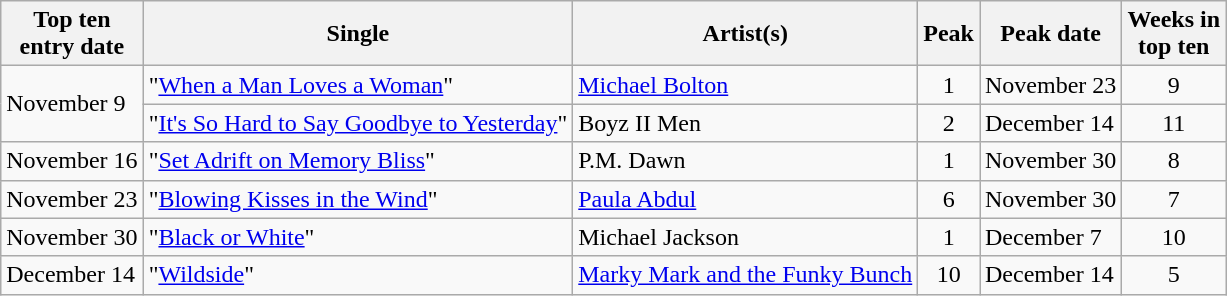<table class="wikitable sortable">
<tr>
<th>Top ten<br>entry date</th>
<th>Single</th>
<th>Artist(s)</th>
<th data-sort-type="number">Peak</th>
<th>Peak date</th>
<th data-sort-type="number">Weeks in<br>top ten</th>
</tr>
<tr>
<td rowspan="2">November 9</td>
<td>"<a href='#'>When a Man Loves a Woman</a>"</td>
<td><a href='#'>Michael Bolton</a></td>
<td align=center>1</td>
<td>November 23</td>
<td align=center>9</td>
</tr>
<tr>
<td>"<a href='#'>It's So Hard to Say Goodbye to Yesterday</a>"</td>
<td>Boyz II Men</td>
<td align=center>2</td>
<td>December 14</td>
<td align=center>11</td>
</tr>
<tr>
<td>November 16</td>
<td>"<a href='#'>Set Adrift on Memory Bliss</a>"</td>
<td>P.M. Dawn</td>
<td align=center>1</td>
<td>November 30</td>
<td align=center>8</td>
</tr>
<tr>
<td>November 23</td>
<td>"<a href='#'>Blowing Kisses in the Wind</a>"</td>
<td><a href='#'>Paula Abdul</a></td>
<td align=center>6</td>
<td>November 30</td>
<td align=center>7</td>
</tr>
<tr>
<td>November 30</td>
<td>"<a href='#'>Black or White</a>"</td>
<td>Michael Jackson</td>
<td align=center>1</td>
<td>December 7</td>
<td align=center>10</td>
</tr>
<tr>
<td>December 14</td>
<td>"<a href='#'>Wildside</a>"</td>
<td><a href='#'>Marky Mark and the Funky Bunch</a></td>
<td align=center>10</td>
<td>December 14</td>
<td align=center>5</td>
</tr>
</table>
